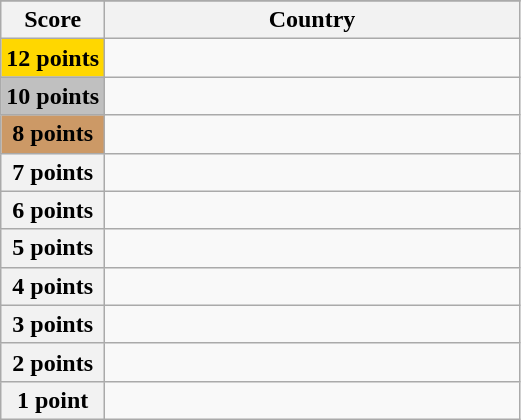<table class="wikitable">
<tr>
</tr>
<tr>
<th scope="col" width="20%">Score</th>
<th scope="col">Country</th>
</tr>
<tr>
<th scope="row" style="background:gold">12 points</th>
<td></td>
</tr>
<tr>
<th scope="row" style="background:silver">10 points</th>
<td></td>
</tr>
<tr>
<th scope="row" style="background:#CC9966">8 points</th>
<td></td>
</tr>
<tr>
<th scope="row">7 points</th>
<td></td>
</tr>
<tr>
<th scope="row">6 points</th>
<td></td>
</tr>
<tr>
<th scope="row">5 points</th>
<td></td>
</tr>
<tr>
<th scope="row">4 points</th>
<td></td>
</tr>
<tr>
<th scope="row">3 points</th>
<td></td>
</tr>
<tr>
<th scope="row">2 points</th>
<td></td>
</tr>
<tr>
<th scope="row">1 point</th>
<td></td>
</tr>
</table>
